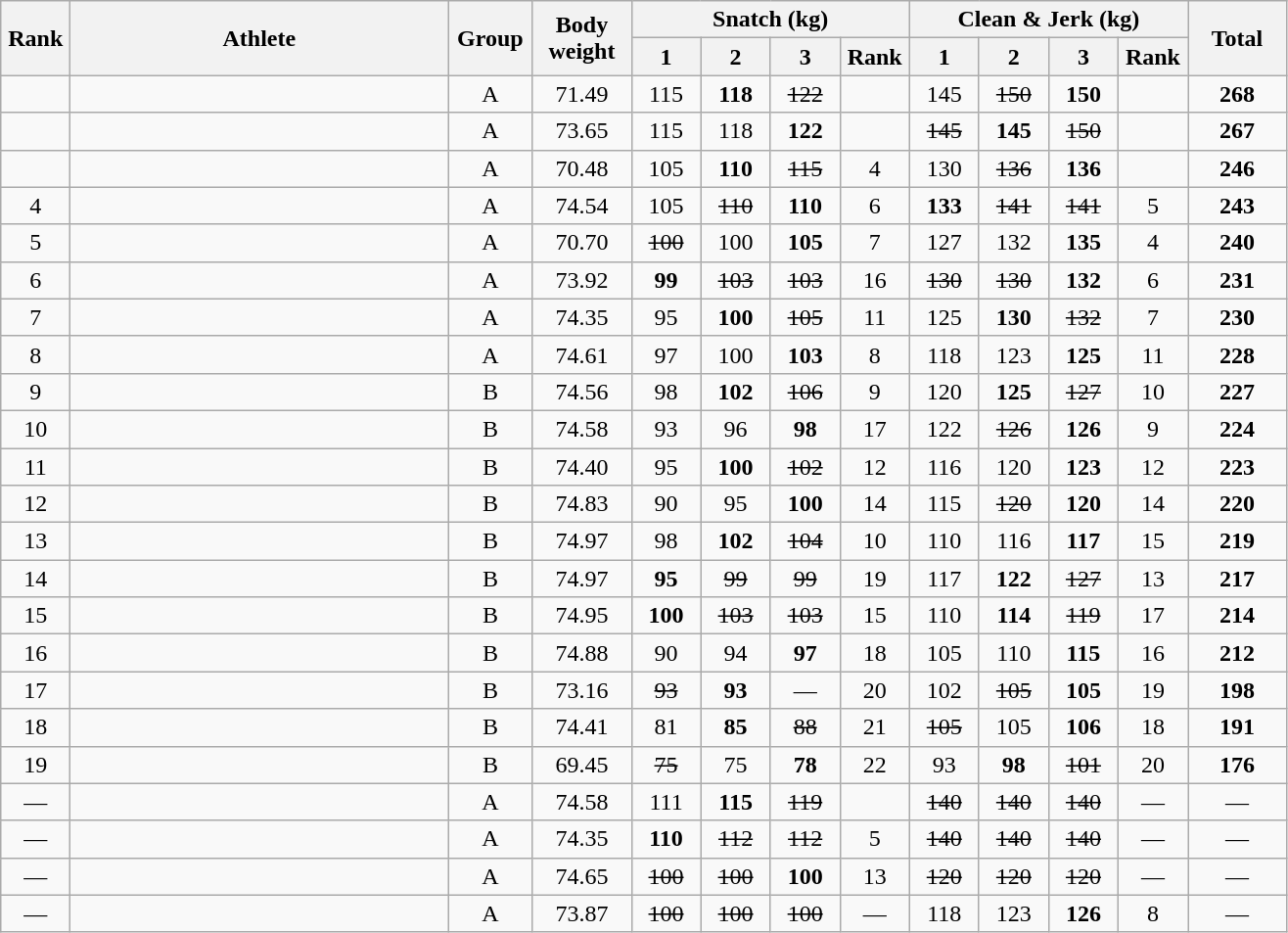<table class = "wikitable" style="text-align:center;">
<tr>
<th rowspan=2 width=40>Rank</th>
<th rowspan=2 width=250>Athlete</th>
<th rowspan=2 width=50>Group</th>
<th rowspan=2 width=60>Body weight</th>
<th colspan=4>Snatch (kg)</th>
<th colspan=4>Clean & Jerk (kg)</th>
<th rowspan=2 width=60>Total</th>
</tr>
<tr>
<th width=40>1</th>
<th width=40>2</th>
<th width=40>3</th>
<th width=40>Rank</th>
<th width=40>1</th>
<th width=40>2</th>
<th width=40>3</th>
<th width=40>Rank</th>
</tr>
<tr>
<td></td>
<td align=left></td>
<td>A</td>
<td>71.49</td>
<td>115</td>
<td><strong>118</strong></td>
<td><s>122 </s></td>
<td></td>
<td>145</td>
<td><s>150 </s></td>
<td><strong>150</strong></td>
<td></td>
<td><strong>268</strong></td>
</tr>
<tr>
<td></td>
<td align=left></td>
<td>A</td>
<td>73.65</td>
<td>115</td>
<td>118</td>
<td><strong>122</strong></td>
<td></td>
<td><s>145 </s></td>
<td><strong>145</strong></td>
<td><s>150 </s></td>
<td></td>
<td><strong>267</strong></td>
</tr>
<tr>
<td></td>
<td align=left></td>
<td>A</td>
<td>70.48</td>
<td>105</td>
<td><strong>110</strong></td>
<td><s>115 </s></td>
<td>4</td>
<td>130</td>
<td><s>136 </s></td>
<td><strong>136</strong></td>
<td></td>
<td><strong>246</strong></td>
</tr>
<tr>
<td>4</td>
<td align=left></td>
<td>A</td>
<td>74.54</td>
<td>105</td>
<td><s>110 </s></td>
<td><strong>110</strong></td>
<td>6</td>
<td><strong>133</strong></td>
<td><s>141 </s></td>
<td><s>141 </s></td>
<td>5</td>
<td><strong>243</strong></td>
</tr>
<tr>
<td>5</td>
<td align=left></td>
<td>A</td>
<td>70.70</td>
<td><s>100 </s></td>
<td>100</td>
<td><strong>105</strong></td>
<td>7</td>
<td>127</td>
<td>132</td>
<td><strong>135</strong></td>
<td>4</td>
<td><strong>240</strong></td>
</tr>
<tr>
<td>6</td>
<td align=left></td>
<td>A</td>
<td>73.92</td>
<td><strong>99</strong></td>
<td><s>103 </s></td>
<td><s>103 </s></td>
<td>16</td>
<td><s>130 </s></td>
<td><s>130 </s></td>
<td><strong>132</strong></td>
<td>6</td>
<td><strong>231</strong></td>
</tr>
<tr>
<td>7</td>
<td align=left></td>
<td>A</td>
<td>74.35</td>
<td>95</td>
<td><strong>100</strong></td>
<td><s>105 </s></td>
<td>11</td>
<td>125</td>
<td><strong>130</strong></td>
<td><s>132 </s></td>
<td>7</td>
<td><strong>230</strong></td>
</tr>
<tr>
<td>8</td>
<td align=left></td>
<td>A</td>
<td>74.61</td>
<td>97</td>
<td>100</td>
<td><strong>103</strong></td>
<td>8</td>
<td>118</td>
<td>123</td>
<td><strong>125</strong></td>
<td>11</td>
<td><strong>228</strong></td>
</tr>
<tr>
<td>9</td>
<td align=left></td>
<td>B</td>
<td>74.56</td>
<td>98</td>
<td><strong>102</strong></td>
<td><s>106 </s></td>
<td>9</td>
<td>120</td>
<td><strong>125</strong></td>
<td><s>127 </s></td>
<td>10</td>
<td><strong>227</strong></td>
</tr>
<tr>
<td>10</td>
<td align=left></td>
<td>B</td>
<td>74.58</td>
<td>93</td>
<td>96</td>
<td><strong>98</strong></td>
<td>17</td>
<td>122</td>
<td><s>126 </s></td>
<td><strong>126</strong></td>
<td>9</td>
<td><strong>224</strong></td>
</tr>
<tr>
<td>11</td>
<td align=left></td>
<td>B</td>
<td>74.40</td>
<td>95</td>
<td><strong>100</strong></td>
<td><s>102 </s></td>
<td>12</td>
<td>116</td>
<td>120</td>
<td><strong>123</strong></td>
<td>12</td>
<td><strong>223</strong></td>
</tr>
<tr>
<td>12</td>
<td align=left></td>
<td>B</td>
<td>74.83</td>
<td>90</td>
<td>95</td>
<td><strong>100</strong></td>
<td>14</td>
<td>115</td>
<td><s>120 </s></td>
<td><strong>120</strong></td>
<td>14</td>
<td><strong>220</strong></td>
</tr>
<tr>
<td>13</td>
<td align=left></td>
<td>B</td>
<td>74.97</td>
<td>98</td>
<td><strong>102</strong></td>
<td><s>104 </s></td>
<td>10</td>
<td>110</td>
<td>116</td>
<td><strong>117</strong></td>
<td>15</td>
<td><strong>219</strong></td>
</tr>
<tr>
<td>14</td>
<td align=left></td>
<td>B</td>
<td>74.97</td>
<td><strong>95</strong></td>
<td><s>99 </s></td>
<td><s>99 </s></td>
<td>19</td>
<td>117</td>
<td><strong>122</strong></td>
<td><s>127 </s></td>
<td>13</td>
<td><strong>217</strong></td>
</tr>
<tr>
<td>15</td>
<td align=left></td>
<td>B</td>
<td>74.95</td>
<td><strong>100</strong></td>
<td><s>103 </s></td>
<td><s>103 </s></td>
<td>15</td>
<td>110</td>
<td><strong>114</strong></td>
<td><s>119 </s></td>
<td>17</td>
<td><strong>214</strong></td>
</tr>
<tr>
<td>16</td>
<td align=left></td>
<td>B</td>
<td>74.88</td>
<td>90</td>
<td>94</td>
<td><strong>97</strong></td>
<td>18</td>
<td>105</td>
<td>110</td>
<td><strong>115</strong></td>
<td>16</td>
<td><strong>212</strong></td>
</tr>
<tr>
<td>17</td>
<td align=left></td>
<td>B</td>
<td>73.16</td>
<td><s>93 </s></td>
<td><strong>93</strong></td>
<td>—</td>
<td>20</td>
<td>102</td>
<td><s>105 </s></td>
<td><strong>105</strong></td>
<td>19</td>
<td><strong>198</strong></td>
</tr>
<tr>
<td>18</td>
<td align=left></td>
<td>B</td>
<td>74.41</td>
<td>81</td>
<td><strong>85</strong></td>
<td><s>88 </s></td>
<td>21</td>
<td><s>105 </s></td>
<td>105</td>
<td><strong>106</strong></td>
<td>18</td>
<td><strong>191</strong></td>
</tr>
<tr>
<td>19</td>
<td align=left></td>
<td>B</td>
<td>69.45</td>
<td><s>75 </s></td>
<td>75</td>
<td><strong>78</strong></td>
<td>22</td>
<td>93</td>
<td><strong>98</strong></td>
<td><s>101 </s></td>
<td>20</td>
<td><strong>176</strong></td>
</tr>
<tr>
<td>—</td>
<td align=left></td>
<td>A</td>
<td>74.58</td>
<td>111</td>
<td><strong>115</strong></td>
<td><s>119 </s></td>
<td></td>
<td><s>140 </s></td>
<td><s>140 </s></td>
<td><s>140 </s></td>
<td>—</td>
<td>—</td>
</tr>
<tr>
<td>—</td>
<td align=left></td>
<td>A</td>
<td>74.35</td>
<td><strong>110</strong></td>
<td><s>112 </s></td>
<td><s>112 </s></td>
<td>5</td>
<td><s>140 </s></td>
<td><s>140 </s></td>
<td><s>140 </s></td>
<td>—</td>
<td>—</td>
</tr>
<tr>
<td>—</td>
<td align=left></td>
<td>A</td>
<td>74.65</td>
<td><s>100 </s></td>
<td><s>100 </s></td>
<td><strong>100</strong></td>
<td>13</td>
<td><s>120 </s></td>
<td><s>120 </s></td>
<td><s>120 </s></td>
<td>—</td>
<td>—</td>
</tr>
<tr>
<td>—</td>
<td align=left></td>
<td>A</td>
<td>73.87</td>
<td><s>100 </s></td>
<td><s>100 </s></td>
<td><s>100 </s></td>
<td>—</td>
<td>118</td>
<td>123</td>
<td><strong>126</strong></td>
<td>8</td>
<td>—</td>
</tr>
</table>
